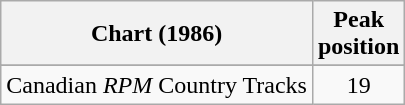<table class="wikitable sortable">
<tr>
<th align="left">Chart (1986)</th>
<th align="center">Peak<br>position</th>
</tr>
<tr>
</tr>
<tr>
<td align="left">Canadian <em>RPM</em> Country Tracks</td>
<td align="center">19</td>
</tr>
</table>
